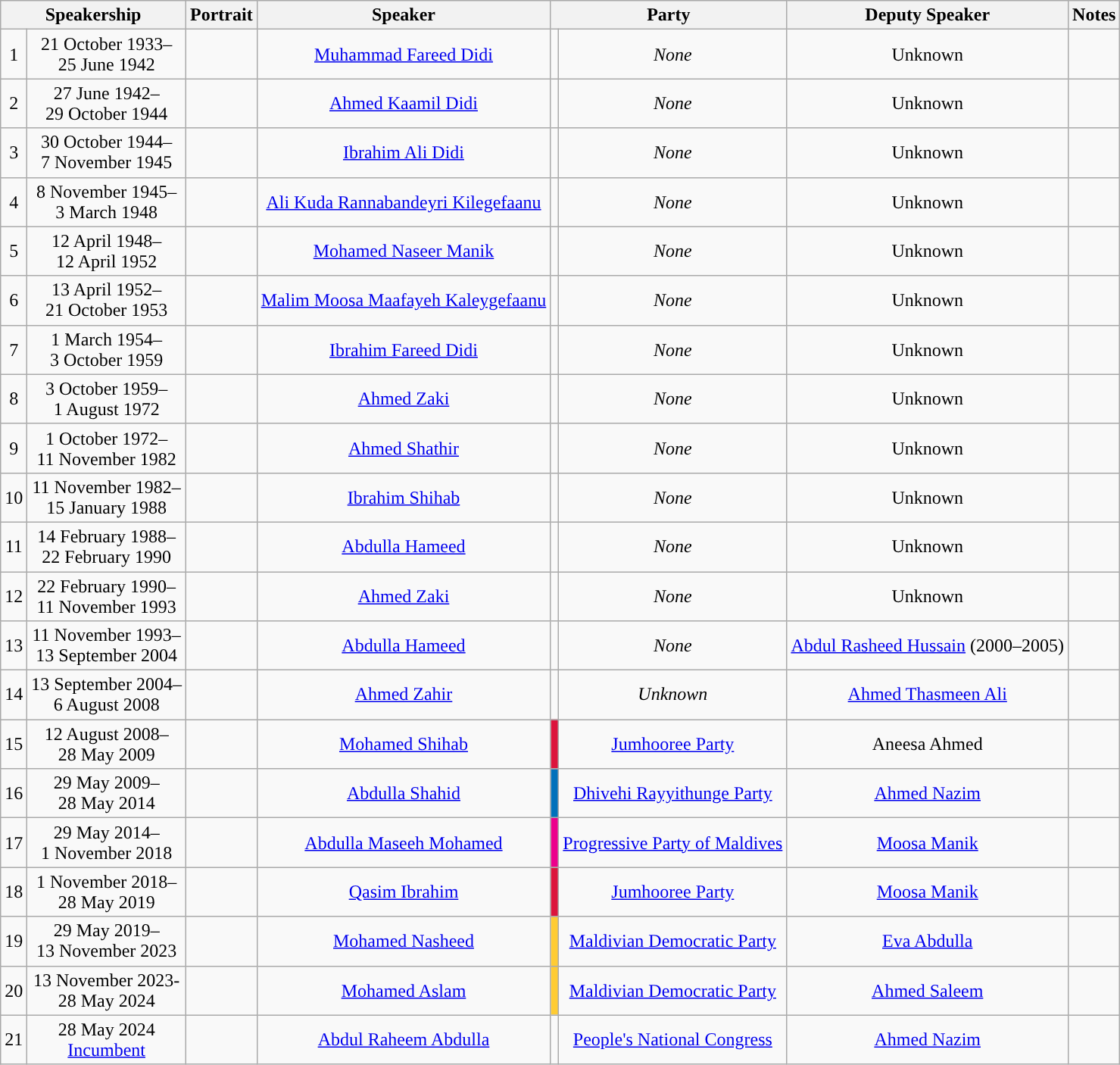<table class="wikitable" style="text-align:center;">
<tr>
<th colspan=2>Speakership</th>
<th>Portrait</th>
<th>Speaker</th>
<th colspan=2>Party</th>
<th>Deputy Speaker</th>
<th>Notes</th>
</tr>
<tr>
<td>1</td>
<td>21 October 1933–<br>25 June 1942</td>
<td></td>
<td><a href='#'>Muhammad Fareed Didi</a></td>
<td></td>
<td><em>None</em></td>
<td>Unknown</td>
<td></td>
</tr>
<tr>
<td>2</td>
<td>27 June 1942–<br>29 October 1944</td>
<td></td>
<td><a href='#'>Ahmed Kaamil Didi</a></td>
<td></td>
<td><em>None</em></td>
<td>Unknown</td>
<td></td>
</tr>
<tr>
<td>3</td>
<td>30 October 1944–<br>7 November 1945</td>
<td></td>
<td><a href='#'>Ibrahim Ali Didi</a></td>
<td></td>
<td><em>None</em></td>
<td>Unknown</td>
<td></td>
</tr>
<tr>
<td>4</td>
<td>8 November 1945–<br>3 March 1948</td>
<td></td>
<td><a href='#'>Ali Kuda Rannabandeyri Kilegefaanu</a></td>
<td></td>
<td><em>None</em></td>
<td>Unknown</td>
<td></td>
</tr>
<tr>
<td>5</td>
<td>12 April 1948–<br>12 April 1952</td>
<td></td>
<td><a href='#'>Mohamed Naseer Manik</a></td>
<td></td>
<td><em>None</em></td>
<td>Unknown</td>
<td></td>
</tr>
<tr>
<td>6</td>
<td>13 April 1952–<br>21 October 1953</td>
<td></td>
<td><a href='#'>Malim Moosa Maafayeh Kaleygefaanu</a></td>
<td></td>
<td><em>None</em></td>
<td>Unknown</td>
<td></td>
</tr>
<tr>
<td>7</td>
<td>1 March 1954–<br>3 October 1959</td>
<td></td>
<td><a href='#'>Ibrahim Fareed Didi</a></td>
<td></td>
<td><em>None</em></td>
<td>Unknown</td>
<td></td>
</tr>
<tr>
<td>8</td>
<td>3 October 1959–<br>1 August 1972</td>
<td></td>
<td><a href='#'>Ahmed Zaki</a></td>
<td></td>
<td><em>None</em></td>
<td>Unknown</td>
<td></td>
</tr>
<tr>
<td>9</td>
<td>1 October 1972–<br>11 November 1982</td>
<td></td>
<td><a href='#'>Ahmed Shathir</a></td>
<td></td>
<td><em>None</em></td>
<td>Unknown</td>
<td></td>
</tr>
<tr>
<td>10</td>
<td>11 November 1982–<br>15 January 1988</td>
<td></td>
<td><a href='#'>Ibrahim Shihab</a></td>
<td></td>
<td><em>None</em></td>
<td>Unknown</td>
<td></td>
</tr>
<tr>
<td>11</td>
<td>14 February 1988–<br>22 February 1990</td>
<td></td>
<td><a href='#'>Abdulla Hameed</a></td>
<td></td>
<td><em>None</em></td>
<td>Unknown</td>
<td></td>
</tr>
<tr>
<td>12</td>
<td>22 February 1990–<br>11 November 1993</td>
<td></td>
<td><a href='#'>Ahmed Zaki</a></td>
<td></td>
<td><em>None</em></td>
<td>Unknown</td>
<td></td>
</tr>
<tr>
<td>13</td>
<td>11 November 1993–<br>13 September 2004</td>
<td></td>
<td><a href='#'>Abdulla Hameed</a></td>
<td></td>
<td><em>None</em></td>
<td><a href='#'>Abdul Rasheed Hussain</a> (2000–2005)</td>
<td></td>
</tr>
<tr>
<td>14</td>
<td>13 September 2004–<br>6 August 2008</td>
<td></td>
<td><a href='#'>Ahmed Zahir</a></td>
<td></td>
<td><em>Unknown</em></td>
<td><a href='#'>Ahmed Thasmeen Ali</a></td>
<td></td>
</tr>
<tr>
<td>15</td>
<td>12 August 2008–<br>28 May 2009</td>
<td></td>
<td><a href='#'>Mohamed Shihab</a></td>
<td style="background: #DC143C;"></td>
<td><a href='#'>Jumhooree Party</a></td>
<td>Aneesa Ahmed</td>
<td></td>
</tr>
<tr>
<td>16</td>
<td>29 May 2009–<br>28 May 2014</td>
<td></td>
<td><a href='#'>Abdulla Shahid</a></td>
<td style="background: #0171BB;"></td>
<td><a href='#'>Dhivehi Rayyithunge Party</a></td>
<td><a href='#'>Ahmed Nazim</a></td>
<td></td>
</tr>
<tr>
<td>17</td>
<td>29 May 2014–<br>1 November 2018</td>
<td></td>
<td><a href='#'>Abdulla Maseeh Mohamed</a></td>
<td style="background: #EC008C;"></td>
<td><a href='#'>Progressive Party of Maldives</a></td>
<td><a href='#'>Moosa Manik</a></td>
<td></td>
</tr>
<tr>
<td>18</td>
<td>1 November 2018–<br>28 May 2019</td>
<td></td>
<td><a href='#'>Qasim Ibrahim</a></td>
<td style="background: #DC143C;"></td>
<td><a href='#'>Jumhooree Party</a></td>
<td><a href='#'>Moosa Manik</a></td>
<td></td>
</tr>
<tr>
<td>19</td>
<td>29 May 2019–<br>13 November 2023</td>
<td></td>
<td><a href='#'>Mohamed Nasheed</a></td>
<td style="background: #ffcc33;"></td>
<td><a href='#'>Maldivian Democratic Party</a></td>
<td><a href='#'>Eva Abdulla</a></td>
<td></td>
</tr>
<tr>
<td>20</td>
<td>13 November 2023-<br>28 May 2024</td>
<td></td>
<td><a href='#'>Mohamed Aslam</a></td>
<td style="background: #ffcc33;"></td>
<td><a href='#'>Maldivian Democratic Party</a></td>
<td><a href='#'>Ahmed Saleem</a></td>
<td></td>
</tr>
<tr>
<td>21</td>
<td>28 May 2024<br><a href='#'>Incumbent</a></td>
<td></td>
<td><a href='#'>Abdul Raheem Abdulla</a></td>
<td style="background:"></td>
<td><a href='#'> People's National Congress</a></td>
<td><a href='#'>Ahmed Nazim</a></td>
<td></td>
</tr>
</table>
